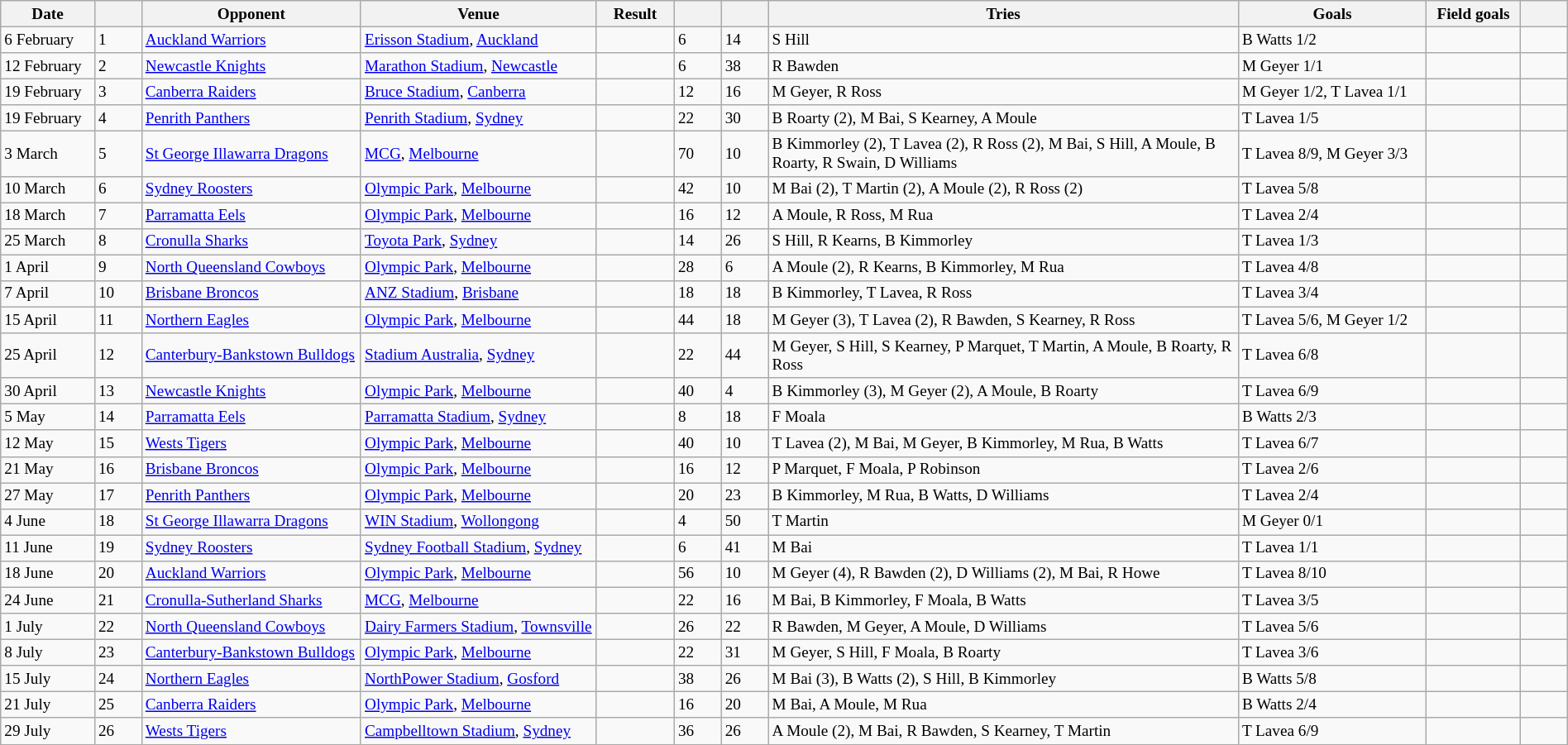<table class="wikitable"  style="font-size:80%; width:100%;">
<tr>
<th width="6%">Date</th>
<th width="3%"></th>
<th width="14%">Opponent</th>
<th width="15%">Venue</th>
<th width="5%">Result</th>
<th width="3%"></th>
<th width="3%"></th>
<th width="30%">Tries</th>
<th width="12%">Goals</th>
<th width="6%">Field goals</th>
<th width="3%"></th>
</tr>
<tr>
<td>6 February</td>
<td>1</td>
<td> <a href='#'>Auckland Warriors</a></td>
<td><a href='#'>Erisson Stadium</a>, <a href='#'>Auckland</a></td>
<td></td>
<td>6</td>
<td>14</td>
<td>S Hill</td>
<td>B Watts 1/2</td>
<td></td>
<td></td>
</tr>
<tr>
<td>12 February</td>
<td>2</td>
<td> <a href='#'>Newcastle Knights</a></td>
<td><a href='#'>Marathon Stadium</a>, <a href='#'>Newcastle</a></td>
<td></td>
<td>6</td>
<td>38</td>
<td>R Bawden</td>
<td>M Geyer 1/1</td>
<td></td>
<td></td>
</tr>
<tr>
<td>19 February</td>
<td>3</td>
<td> <a href='#'>Canberra Raiders</a></td>
<td><a href='#'>Bruce Stadium</a>, <a href='#'>Canberra</a></td>
<td></td>
<td>12</td>
<td>16</td>
<td>M Geyer, R Ross</td>
<td>M Geyer 1/2, T Lavea 1/1</td>
<td></td>
<td></td>
</tr>
<tr>
<td>19 February</td>
<td>4</td>
<td> <a href='#'>Penrith Panthers</a></td>
<td><a href='#'>Penrith Stadium</a>, <a href='#'>Sydney</a></td>
<td></td>
<td>22</td>
<td>30</td>
<td>B Roarty (2), M Bai, S Kearney, A Moule</td>
<td>T Lavea 1/5</td>
<td></td>
<td></td>
</tr>
<tr>
<td>3 March</td>
<td>5</td>
<td> <a href='#'>St George Illawarra Dragons</a></td>
<td><a href='#'>MCG</a>, <a href='#'>Melbourne</a></td>
<td></td>
<td>70</td>
<td>10</td>
<td>B Kimmorley (2), T Lavea (2), R Ross (2), M Bai, S Hill, A Moule, B Roarty, R Swain, D Williams</td>
<td>T Lavea 8/9, M Geyer 3/3</td>
<td></td>
<td></td>
</tr>
<tr>
<td>10 March</td>
<td>6</td>
<td> <a href='#'>Sydney Roosters</a></td>
<td><a href='#'>Olympic Park</a>, <a href='#'>Melbourne</a></td>
<td></td>
<td>42</td>
<td>10</td>
<td>M Bai (2), T Martin (2), A Moule (2), R Ross (2)</td>
<td>T Lavea 5/8</td>
<td></td>
<td></td>
</tr>
<tr>
<td>18 March</td>
<td>7</td>
<td> <a href='#'>Parramatta Eels</a></td>
<td><a href='#'>Olympic Park</a>, <a href='#'>Melbourne</a></td>
<td></td>
<td>16</td>
<td>12</td>
<td>A Moule, R Ross, M Rua</td>
<td>T Lavea 2/4</td>
<td></td>
<td></td>
</tr>
<tr>
<td>25 March</td>
<td>8</td>
<td> <a href='#'>Cronulla Sharks</a></td>
<td><a href='#'>Toyota Park</a>, <a href='#'>Sydney</a></td>
<td></td>
<td>14</td>
<td>26</td>
<td>S Hill, R Kearns, B Kimmorley</td>
<td>T Lavea 1/3</td>
<td></td>
<td></td>
</tr>
<tr>
<td>1 April</td>
<td>9</td>
<td> <a href='#'>North Queensland Cowboys</a></td>
<td><a href='#'>Olympic Park</a>, <a href='#'>Melbourne</a></td>
<td></td>
<td>28</td>
<td>6</td>
<td>A Moule (2), R Kearns, B Kimmorley, M Rua</td>
<td>T Lavea 4/8</td>
<td></td>
<td></td>
</tr>
<tr>
<td>7 April</td>
<td>10</td>
<td> <a href='#'>Brisbane Broncos</a></td>
<td><a href='#'>ANZ Stadium</a>, <a href='#'>Brisbane</a></td>
<td></td>
<td>18</td>
<td>18</td>
<td>B Kimmorley, T Lavea, R Ross</td>
<td>T Lavea 3/4</td>
<td></td>
<td></td>
</tr>
<tr>
<td>15 April</td>
<td>11</td>
<td> <a href='#'>Northern Eagles</a></td>
<td><a href='#'>Olympic Park</a>, <a href='#'>Melbourne</a></td>
<td></td>
<td>44</td>
<td>18</td>
<td>M Geyer (3), T Lavea (2), R Bawden, S Kearney, R Ross</td>
<td>T Lavea 5/6, M Geyer 1/2</td>
<td></td>
<td></td>
</tr>
<tr>
<td>25 April</td>
<td>12</td>
<td> <a href='#'>Canterbury-Bankstown Bulldogs</a></td>
<td><a href='#'>Stadium Australia</a>, <a href='#'>Sydney</a></td>
<td></td>
<td>22</td>
<td>44</td>
<td>M Geyer, S Hill, S Kearney, P Marquet, T Martin, A Moule, B Roarty, R Ross</td>
<td>T Lavea 6/8</td>
<td></td>
<td></td>
</tr>
<tr>
<td>30 April</td>
<td>13</td>
<td> <a href='#'>Newcastle Knights</a></td>
<td><a href='#'>Olympic Park</a>, <a href='#'>Melbourne</a></td>
<td></td>
<td>40</td>
<td>4</td>
<td>B Kimmorley (3), M Geyer (2), A Moule, B Roarty</td>
<td>T Lavea 6/9</td>
<td></td>
<td></td>
</tr>
<tr>
<td>5 May</td>
<td>14</td>
<td> <a href='#'>Parramatta Eels</a></td>
<td><a href='#'>Parramatta Stadium</a>, <a href='#'>Sydney</a></td>
<td></td>
<td>8</td>
<td>18</td>
<td>F Moala</td>
<td>B Watts 2/3</td>
<td></td>
<td></td>
</tr>
<tr>
<td>12 May</td>
<td>15</td>
<td> <a href='#'>Wests Tigers</a></td>
<td><a href='#'>Olympic Park</a>, <a href='#'>Melbourne</a></td>
<td></td>
<td>40</td>
<td>10</td>
<td>T Lavea (2), M Bai, M Geyer, B Kimmorley, M Rua, B Watts</td>
<td>T Lavea 6/7</td>
<td></td>
<td></td>
</tr>
<tr>
<td>21 May</td>
<td>16</td>
<td> <a href='#'>Brisbane Broncos</a></td>
<td><a href='#'>Olympic Park</a>, <a href='#'>Melbourne</a></td>
<td></td>
<td>16</td>
<td>12</td>
<td>P Marquet, F Moala, P Robinson</td>
<td>T Lavea 2/6</td>
<td></td>
<td></td>
</tr>
<tr>
<td>27 May</td>
<td>17</td>
<td> <a href='#'>Penrith Panthers</a></td>
<td><a href='#'>Olympic Park</a>, <a href='#'>Melbourne</a></td>
<td></td>
<td>20</td>
<td>23</td>
<td>B Kimmorley, M Rua, B Watts, D Williams</td>
<td>T Lavea 2/4</td>
<td></td>
<td></td>
</tr>
<tr>
<td>4 June</td>
<td>18</td>
<td> <a href='#'>St George Illawarra Dragons</a></td>
<td><a href='#'>WIN Stadium</a>, <a href='#'>Wollongong</a></td>
<td></td>
<td>4</td>
<td>50</td>
<td>T Martin</td>
<td>M Geyer 0/1</td>
<td></td>
<td></td>
</tr>
<tr>
<td>11 June</td>
<td>19</td>
<td> <a href='#'>Sydney Roosters</a></td>
<td><a href='#'>Sydney Football Stadium</a>, <a href='#'>Sydney</a></td>
<td></td>
<td>6</td>
<td>41</td>
<td>M Bai</td>
<td>T Lavea 1/1</td>
<td></td>
<td></td>
</tr>
<tr>
<td>18 June</td>
<td>20</td>
<td> <a href='#'>Auckland Warriors</a></td>
<td><a href='#'>Olympic Park</a>, <a href='#'>Melbourne</a></td>
<td></td>
<td>56</td>
<td>10</td>
<td>M Geyer (4), R Bawden (2), D Williams (2), M Bai, R Howe</td>
<td>T Lavea 8/10</td>
<td></td>
<td></td>
</tr>
<tr>
<td>24 June</td>
<td>21</td>
<td> <a href='#'>Cronulla-Sutherland Sharks</a></td>
<td><a href='#'>MCG</a>, <a href='#'>Melbourne</a></td>
<td></td>
<td>22</td>
<td>16</td>
<td>M Bai, B Kimmorley, F Moala, B Watts</td>
<td>T Lavea 3/5</td>
<td></td>
<td></td>
</tr>
<tr>
<td>1 July</td>
<td>22</td>
<td> <a href='#'>North Queensland Cowboys</a></td>
<td><a href='#'>Dairy Farmers Stadium</a>, <a href='#'>Townsville</a></td>
<td></td>
<td>26</td>
<td>22</td>
<td>R Bawden, M Geyer, A Moule, D Williams</td>
<td>T Lavea 5/6</td>
<td></td>
<td></td>
</tr>
<tr>
<td>8 July</td>
<td>23</td>
<td> <a href='#'>Canterbury-Bankstown Bulldogs</a></td>
<td><a href='#'>Olympic Park</a>, <a href='#'>Melbourne</a></td>
<td></td>
<td>22</td>
<td>31</td>
<td>M Geyer, S Hill, F Moala, B Roarty</td>
<td>T Lavea 3/6</td>
<td></td>
<td></td>
</tr>
<tr>
<td>15 July</td>
<td>24</td>
<td> <a href='#'>Northern Eagles</a></td>
<td><a href='#'>NorthPower Stadium</a>, <a href='#'>Gosford</a></td>
<td></td>
<td>38</td>
<td>26</td>
<td>M Bai (3), B Watts (2), S Hill, B Kimmorley</td>
<td>B Watts 5/8</td>
<td></td>
<td></td>
</tr>
<tr>
<td>21 July</td>
<td>25</td>
<td> <a href='#'>Canberra Raiders</a></td>
<td><a href='#'>Olympic Park</a>, <a href='#'>Melbourne</a></td>
<td></td>
<td>16</td>
<td>20</td>
<td>M Bai, A Moule, M Rua</td>
<td>B Watts 2/4</td>
<td></td>
<td></td>
</tr>
<tr>
<td>29 July</td>
<td>26</td>
<td> <a href='#'>Wests Tigers</a></td>
<td><a href='#'>Campbelltown Stadium</a>, <a href='#'>Sydney</a></td>
<td></td>
<td>36</td>
<td>26</td>
<td>A Moule (2), M Bai, R Bawden, S Kearney, T Martin</td>
<td>T Lavea 6/9</td>
<td></td>
<td></td>
</tr>
</table>
